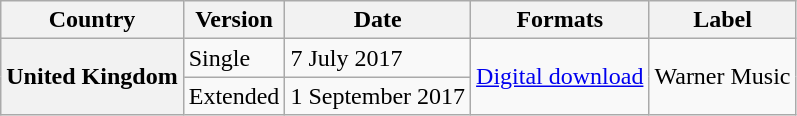<table class="wikitable plainrowheaders">
<tr>
<th>Country</th>
<th>Version</th>
<th>Date</th>
<th>Formats</th>
<th>Label</th>
</tr>
<tr>
<th scope="row" rowspan="2">United Kingdom</th>
<td>Single</td>
<td>7 July 2017</td>
<td rowspan="2"><a href='#'>Digital download</a></td>
<td rowspan="2">Warner Music</td>
</tr>
<tr>
<td>Extended</td>
<td>1 September 2017</td>
</tr>
</table>
